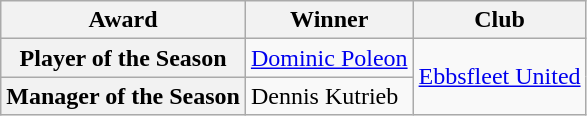<table class="wikitable">
<tr>
<th>Award</th>
<th>Winner</th>
<th>Club</th>
</tr>
<tr>
<th>Player of the Season</th>
<td> <a href='#'>Dominic Poleon</a></td>
<td rowspan="2"><a href='#'>Ebbsfleet United</a></td>
</tr>
<tr>
<th>Manager of the Season</th>
<td> Dennis Kutrieb</td>
</tr>
</table>
